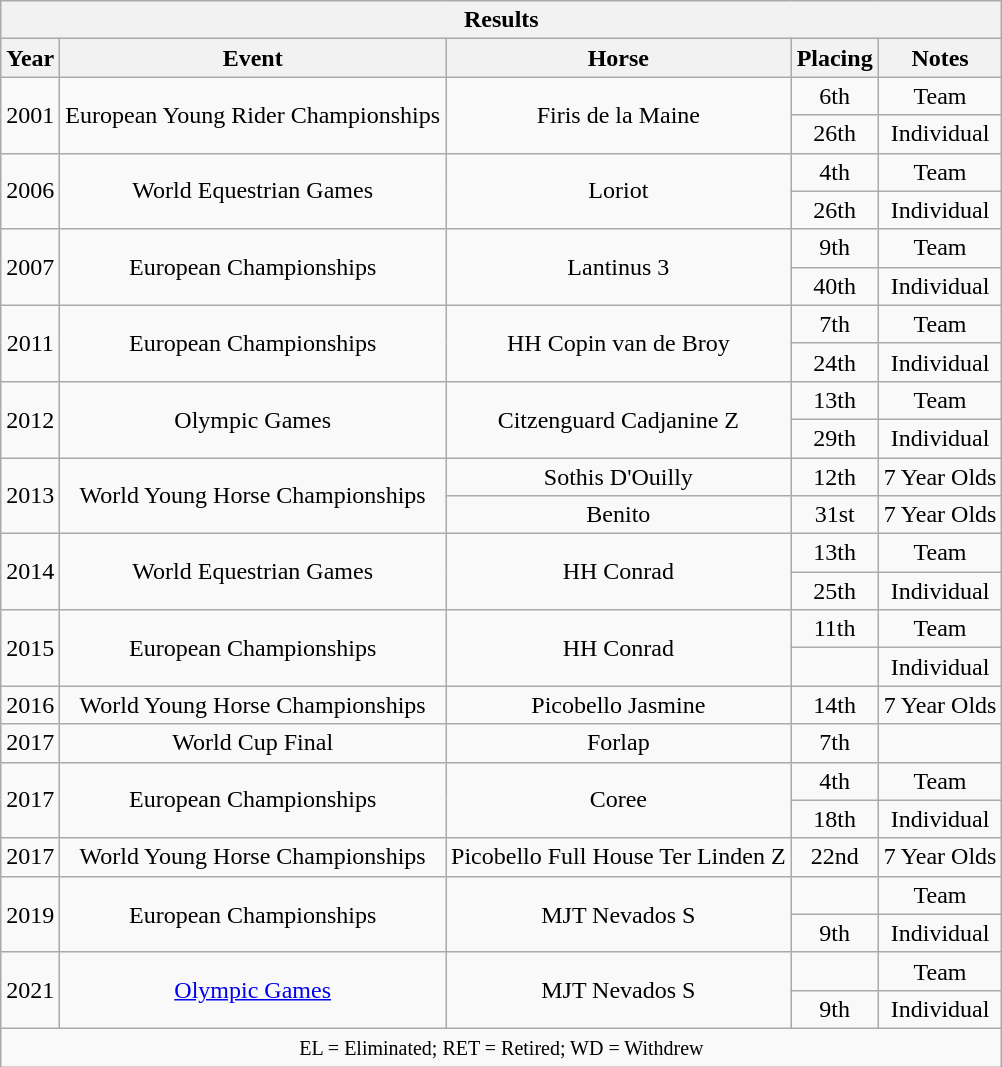<table class="wikitable" style="text-align:center">
<tr>
<th colspan="11" align="center"><strong>Results</strong></th>
</tr>
<tr>
<th>Year</th>
<th>Event</th>
<th>Horse</th>
<th>Placing</th>
<th>Notes</th>
</tr>
<tr>
<td rowspan="2">2001</td>
<td rowspan="2">European Young Rider Championships</td>
<td rowspan="2">Firis de la Maine</td>
<td>6th</td>
<td>Team</td>
</tr>
<tr>
<td>26th</td>
<td>Individual</td>
</tr>
<tr>
<td rowspan="2">2006</td>
<td rowspan="2">World Equestrian Games</td>
<td rowspan="2">Loriot</td>
<td>4th</td>
<td>Team</td>
</tr>
<tr>
<td>26th</td>
<td>Individual</td>
</tr>
<tr>
<td rowspan="2">2007</td>
<td rowspan="2">European Championships</td>
<td rowspan="2">Lantinus 3</td>
<td>9th</td>
<td>Team</td>
</tr>
<tr>
<td>40th</td>
<td>Individual</td>
</tr>
<tr>
<td rowspan="2">2011</td>
<td rowspan="2">European Championships</td>
<td rowspan="2">HH Copin van de Broy</td>
<td>7th</td>
<td>Team</td>
</tr>
<tr>
<td>24th</td>
<td>Individual</td>
</tr>
<tr>
<td rowspan="2">2012</td>
<td rowspan="2">Olympic Games</td>
<td rowspan="2">Citzenguard Cadjanine Z</td>
<td>13th</td>
<td>Team</td>
</tr>
<tr>
<td>29th</td>
<td>Individual</td>
</tr>
<tr>
<td rowspan="2">2013</td>
<td rowspan="2">World Young Horse Championships</td>
<td>Sothis D'Ouilly</td>
<td>12th</td>
<td>7 Year Olds</td>
</tr>
<tr>
<td>Benito</td>
<td>31st</td>
<td>7 Year Olds</td>
</tr>
<tr>
<td rowspan="2">2014</td>
<td rowspan="2">World Equestrian Games</td>
<td rowspan="2">HH Conrad</td>
<td>13th</td>
<td>Team</td>
</tr>
<tr>
<td>25th</td>
<td>Individual</td>
</tr>
<tr>
<td rowspan="2">2015</td>
<td rowspan="2">European Championships</td>
<td rowspan="2">HH Conrad</td>
<td>11th</td>
<td>Team</td>
</tr>
<tr>
<td></td>
<td>Individual</td>
</tr>
<tr>
<td>2016</td>
<td>World Young Horse Championships</td>
<td>Picobello Jasmine</td>
<td>14th</td>
<td>7 Year Olds</td>
</tr>
<tr>
<td>2017</td>
<td>World Cup Final</td>
<td>Forlap</td>
<td>7th</td>
<td></td>
</tr>
<tr>
<td rowspan="2">2017</td>
<td rowspan="2">European Championships</td>
<td rowspan="2">Coree</td>
<td>4th</td>
<td>Team</td>
</tr>
<tr>
<td>18th</td>
<td>Individual</td>
</tr>
<tr>
<td>2017</td>
<td>World Young Horse Championships</td>
<td>Picobello Full House Ter Linden Z</td>
<td>22nd</td>
<td>7 Year Olds</td>
</tr>
<tr>
<td rowspan="2">2019</td>
<td rowspan="2">European Championships</td>
<td rowspan="2">MJT Nevados S</td>
<td></td>
<td>Team</td>
</tr>
<tr>
<td>9th</td>
<td>Individual</td>
</tr>
<tr>
<td rowspan="2">2021</td>
<td rowspan="2"><a href='#'>Olympic Games</a></td>
<td rowspan="2">MJT Nevados S</td>
<td></td>
<td>Team</td>
</tr>
<tr>
<td>9th</td>
<td>Individual</td>
</tr>
<tr>
<td colspan="11" align="center"><small> EL = Eliminated; RET = Retired; WD = Withdrew </small></td>
</tr>
</table>
